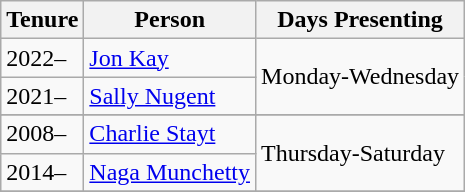<table class="wikitable">
<tr>
<th>Tenure</th>
<th>Person</th>
<th>Days Presenting</th>
</tr>
<tr>
<td>2022–</td>
<td><a href='#'>Jon Kay</a></td>
<td rowspan="2">Monday-Wednesday</td>
</tr>
<tr>
<td>2021–</td>
<td><a href='#'>Sally Nugent</a></td>
</tr>
<tr>
</tr>
<tr>
<td>2008–</td>
<td><a href='#'>Charlie Stayt</a></td>
<td rowspan="2">Thursday-Saturday</td>
</tr>
<tr>
<td>2014–</td>
<td><a href='#'>Naga Munchetty</a></td>
</tr>
<tr>
</tr>
</table>
